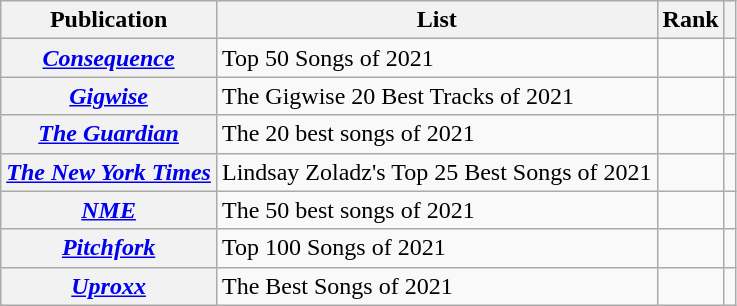<table class="sortable wikitable plainrowheaders sortable">
<tr>
<th scope="col">Publication</th>
<th scope="col">List</th>
<th scope="col">Rank</th>
<th scope="col" class="unsortable"></th>
</tr>
<tr>
<th scope="row"><em><a href='#'>Consequence</a></em></th>
<td>Top 50 Songs of 2021</td>
<td></td>
<td style="text-align:center;"></td>
</tr>
<tr>
<th scope="row"><em><a href='#'>Gigwise</a></em></th>
<td>The Gigwise 20 Best Tracks of 2021</td>
<td></td>
<td style="text-align:center;"></td>
</tr>
<tr>
<th scope="row"><em><a href='#'>The Guardian</a></em></th>
<td>The 20 best songs of 2021</td>
<td></td>
<td style="text-align:center;"></td>
</tr>
<tr>
<th scope="row"><em><a href='#'>The New York Times</a></em></th>
<td>Lindsay Zoladz's Top 25 Best Songs of 2021</td>
<td></td>
<td align="center"></td>
</tr>
<tr>
<th scope="row"><em><a href='#'>NME</a></em></th>
<td>The 50 best songs of 2021</td>
<td></td>
<td style="text-align:center;"></td>
</tr>
<tr>
<th scope="row"><em><a href='#'>Pitchfork</a></em></th>
<td>Top 100 Songs of 2021</td>
<td></td>
<td style="text-align:center;"></td>
</tr>
<tr>
<th scope="row"><em><a href='#'>Uproxx</a></em></th>
<td>The Best Songs of 2021</td>
<td></td>
<td style="text-align:center;"></td>
</tr>
</table>
